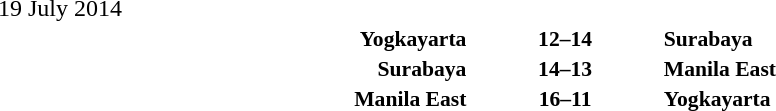<table style="width:100%;" cellspacing="1">
<tr>
<th width=25%></th>
<th width=2%></th>
<th width=6%></th>
<th width=2%></th>
<th width=25%></th>
</tr>
<tr>
<td>19 July 2014</td>
</tr>
<tr style=font-size:90%>
<td align=right><strong>Yogkayarta </strong></td>
<td></td>
<td align=center><strong>12–14</strong></td>
<td></td>
<td><strong> Surabaya</strong></td>
<td></td>
</tr>
<tr style=font-size:90%>
<td align=right><strong>Surabaya </strong></td>
<td></td>
<td align=center><strong>14–13</strong></td>
<td></td>
<td><strong> Manila East</strong></td>
<td></td>
</tr>
<tr style=font-size:90%>
<td align=right><strong>Manila East </strong></td>
<td></td>
<td align=center><strong>16–11</strong></td>
<td></td>
<td><strong> Yogkayarta</strong></td>
<td></td>
</tr>
</table>
